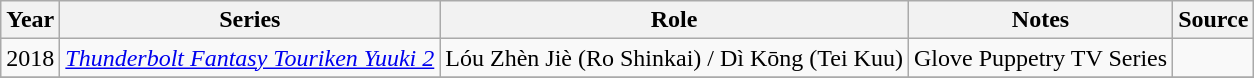<table class="wikitable sortable plainrowheaders">
<tr>
<th>Year</th>
<th>Series</th>
<th>Role</th>
<th class="unsortable">Notes</th>
<th class="unsortable">Source</th>
</tr>
<tr>
<td>2018</td>
<td><em><a href='#'>Thunderbolt Fantasy Touriken Yuuki 2</a></em></td>
<td>Lóu Zhèn Jiè (Ro Shinkai) / Dì Kōng (Tei Kuu)</td>
<td>Glove Puppetry TV Series</td>
<td></td>
</tr>
<tr>
</tr>
</table>
